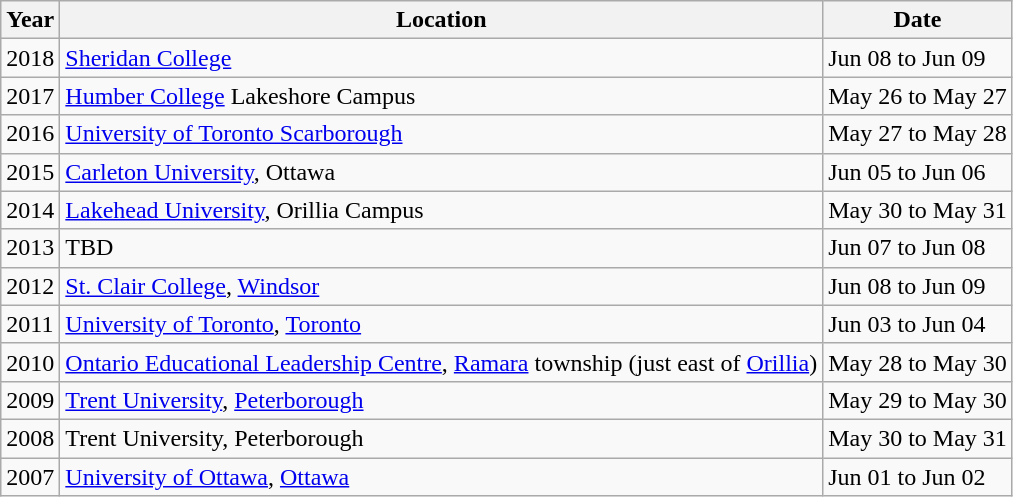<table class="wikitable">
<tr>
<th>Year</th>
<th>Location</th>
<th>Date</th>
</tr>
<tr>
<td>2018</td>
<td><a href='#'>Sheridan College</a></td>
<td>Jun 08 to Jun 09</td>
</tr>
<tr>
<td>2017</td>
<td><a href='#'>Humber College</a> Lakeshore Campus</td>
<td>May 26 to May 27</td>
</tr>
<tr>
<td>2016</td>
<td><a href='#'>University of Toronto Scarborough</a></td>
<td>May 27 to May 28</td>
</tr>
<tr>
<td>2015</td>
<td><a href='#'>Carleton University</a>, Ottawa</td>
<td>Jun 05 to Jun 06</td>
</tr>
<tr>
<td>2014</td>
<td><a href='#'>Lakehead University</a>, Orillia Campus</td>
<td>May 30 to May 31</td>
</tr>
<tr>
<td>2013</td>
<td>TBD</td>
<td>Jun 07 to Jun 08</td>
</tr>
<tr>
<td>2012</td>
<td><a href='#'>St. Clair College</a>, <a href='#'>Windsor</a></td>
<td>Jun 08 to Jun 09</td>
</tr>
<tr>
<td>2011</td>
<td><a href='#'>University of Toronto</a>, <a href='#'>Toronto</a></td>
<td>Jun 03 to Jun 04</td>
</tr>
<tr>
<td>2010</td>
<td><a href='#'>Ontario Educational Leadership Centre</a>, <a href='#'>Ramara</a> township (just east of <a href='#'>Orillia</a>)</td>
<td>May 28 to May 30</td>
</tr>
<tr>
<td>2009</td>
<td><a href='#'>Trent University</a>, <a href='#'>Peterborough</a></td>
<td>May 29 to May 30</td>
</tr>
<tr>
<td>2008</td>
<td>Trent University, Peterborough</td>
<td>May 30 to May 31</td>
</tr>
<tr>
<td>2007</td>
<td><a href='#'>University of Ottawa</a>, <a href='#'>Ottawa</a></td>
<td>Jun 01 to Jun 02</td>
</tr>
</table>
